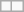<table class="wikitable">
<tr>
<td></td>
<td></td>
</tr>
</table>
